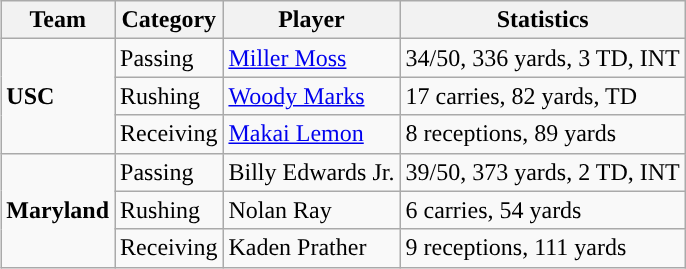<table class="wikitable" style="float: right;">
<tr>
<th>Team</th>
<th>Category</th>
<th>Player</th>
<th>Statistics</th>
</tr>
<tr>
<td rowspan=3><strong>USC</strong></td>
<td>Passing</td>
<td><a href='#'>Miller Moss</a></td>
<td>34/50, 336 yards, 3 TD, INT</td>
</tr>
<tr>
<td>Rushing</td>
<td><a href='#'>Woody Marks</a></td>
<td>17 carries, 82 yards, TD</td>
</tr>
<tr>
<td>Receiving</td>
<td><a href='#'>Makai Lemon</a></td>
<td>8 receptions, 89 yards</td>
</tr>
<tr>
<td rowspan=3><strong>Maryland</strong></td>
<td>Passing</td>
<td>Billy Edwards Jr.</td>
<td>39/50, 373 yards, 2 TD, INT</td>
</tr>
<tr>
<td>Rushing</td>
<td>Nolan Ray</td>
<td>6 carries, 54 yards</td>
</tr>
<tr>
<td>Receiving</td>
<td>Kaden Prather</td>
<td>9 receptions, 111 yards</td>
</tr>
</table>
